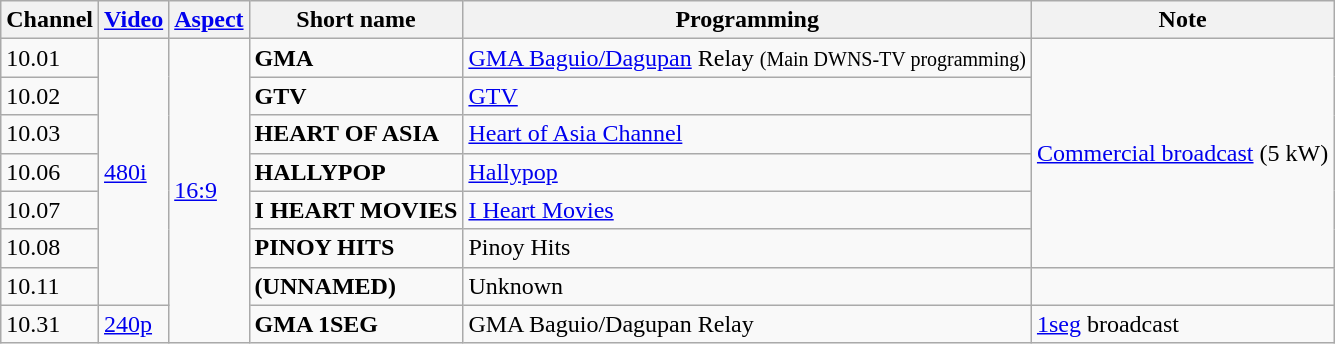<table class="wikitable">
<tr>
<th>Channel</th>
<th><a href='#'>Video</a></th>
<th><a href='#'>Aspect</a></th>
<th>Short name</th>
<th>Programming</th>
<th>Note</th>
</tr>
<tr>
<td>10.01</td>
<td rowspan="7"><a href='#'>480i</a></td>
<td rowspan="8"><a href='#'>16:9</a></td>
<td><strong>GMA</strong></td>
<td><a href='#'>GMA Baguio/Dagupan</a> Relay <small>(Main DWNS-TV programming)</small></td>
<td rowspan="6"><a href='#'>Commercial broadcast</a> (5 kW)</td>
</tr>
<tr>
<td>10.02</td>
<td><strong>GTV</strong></td>
<td><a href='#'>GTV</a></td>
</tr>
<tr>
<td>10.03</td>
<td><strong>HEART OF ASIA</strong></td>
<td><a href='#'>Heart of Asia Channel</a></td>
</tr>
<tr>
<td>10.06</td>
<td><strong>HALLYPOP</strong></td>
<td><a href='#'>Hallypop</a></td>
</tr>
<tr>
<td>10.07</td>
<td><strong>I HEART MOVIES</strong></td>
<td><a href='#'>I Heart Movies</a></td>
</tr>
<tr>
<td>10.08</td>
<td><strong>PINOY HITS</strong></td>
<td>Pinoy Hits</td>
</tr>
<tr>
<td>10.11</td>
<td><strong>(UNNAMED)</strong></td>
<td>Unknown</td>
<td></td>
</tr>
<tr>
<td>10.31</td>
<td><a href='#'>240p</a></td>
<td><strong>GMA 1SEG</strong></td>
<td>GMA Baguio/Dagupan Relay</td>
<td><a href='#'>1seg</a> broadcast</td>
</tr>
</table>
